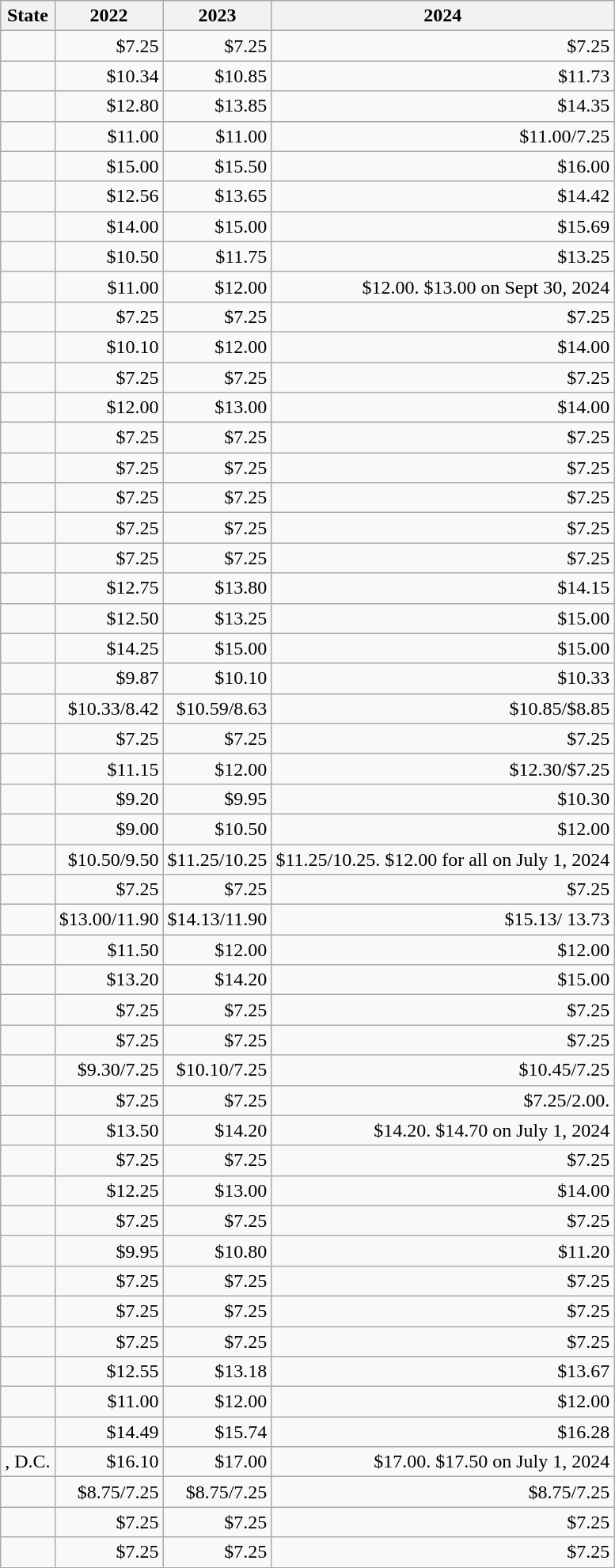<table class="wikitable sortable mw-datatable static-row-numbers sticky-table-col1 sticky-table-head" style=text-align:right;>
<tr>
<th>State</th>
<th data-sort-type=currency>2022</th>
<th data-sort-type=currency>2023</th>
<th data-sort-type=currency>2024</th>
</tr>
<tr>
<td></td>
<td>$7.25</td>
<td>$7.25</td>
<td>$7.25</td>
</tr>
<tr>
<td></td>
<td>$10.34</td>
<td>$10.85</td>
<td>$11.73</td>
</tr>
<tr>
<td></td>
<td>$12.80</td>
<td>$13.85</td>
<td>$14.35</td>
</tr>
<tr>
<td></td>
<td>$11.00</td>
<td>$11.00</td>
<td>$11.00/7.25</td>
</tr>
<tr>
<td></td>
<td>$15.00</td>
<td>$15.50</td>
<td>$16.00</td>
</tr>
<tr>
<td></td>
<td>$12.56</td>
<td>$13.65</td>
<td>$14.42</td>
</tr>
<tr>
<td></td>
<td>$14.00</td>
<td>$15.00</td>
<td>$15.69</td>
</tr>
<tr>
<td></td>
<td>$10.50</td>
<td>$11.75</td>
<td>$13.25</td>
</tr>
<tr>
<td></td>
<td>$11.00</td>
<td>$12.00</td>
<td>$12.00. $13.00 on Sept 30, 2024</td>
</tr>
<tr>
<td></td>
<td>$7.25</td>
<td>$7.25</td>
<td>$7.25</td>
</tr>
<tr>
<td></td>
<td>$10.10</td>
<td>$12.00</td>
<td>$14.00</td>
</tr>
<tr>
<td></td>
<td>$7.25</td>
<td>$7.25</td>
<td>$7.25</td>
</tr>
<tr>
<td></td>
<td>$12.00</td>
<td>$13.00</td>
<td>$14.00</td>
</tr>
<tr>
<td></td>
<td>$7.25</td>
<td>$7.25</td>
<td>$7.25</td>
</tr>
<tr>
<td></td>
<td>$7.25</td>
<td>$7.25</td>
<td>$7.25</td>
</tr>
<tr>
<td></td>
<td>$7.25</td>
<td>$7.25</td>
<td>$7.25</td>
</tr>
<tr>
<td></td>
<td>$7.25</td>
<td>$7.25</td>
<td>$7.25</td>
</tr>
<tr>
<td></td>
<td>$7.25</td>
<td>$7.25</td>
<td>$7.25</td>
</tr>
<tr>
<td></td>
<td>$12.75</td>
<td>$13.80</td>
<td>$14.15</td>
</tr>
<tr>
<td></td>
<td>$12.50</td>
<td>$13.25</td>
<td>$15.00</td>
</tr>
<tr>
<td></td>
<td>$14.25</td>
<td>$15.00</td>
<td>$15.00</td>
</tr>
<tr>
<td></td>
<td>$9.87</td>
<td>$10.10</td>
<td>$10.33</td>
</tr>
<tr>
<td></td>
<td>$10.33/8.42</td>
<td>$10.59/8.63</td>
<td>$10.85/$8.85</td>
</tr>
<tr>
<td></td>
<td>$7.25</td>
<td>$7.25</td>
<td>$7.25</td>
</tr>
<tr>
<td></td>
<td>$11.15</td>
<td>$12.00</td>
<td>$12.30/$7.25</td>
</tr>
<tr>
<td></td>
<td>$9.20</td>
<td>$9.95</td>
<td>$10.30</td>
</tr>
<tr>
<td></td>
<td>$9.00</td>
<td>$10.50</td>
<td>$12.00</td>
</tr>
<tr>
<td></td>
<td>$10.50/9.50</td>
<td>$11.25/10.25</td>
<td>$11.25/10.25. $12.00 for all on July 1, 2024</td>
</tr>
<tr>
<td></td>
<td>$7.25</td>
<td>$7.25</td>
<td>$7.25</td>
</tr>
<tr>
<td></td>
<td>$13.00/11.90</td>
<td>$14.13/11.90</td>
<td>$15.13/ 13.73</td>
</tr>
<tr>
<td></td>
<td>$11.50</td>
<td>$12.00</td>
<td>$12.00</td>
</tr>
<tr>
<td></td>
<td>$13.20</td>
<td>$14.20</td>
<td>$15.00</td>
</tr>
<tr>
<td></td>
<td>$7.25</td>
<td>$7.25</td>
<td>$7.25</td>
</tr>
<tr>
<td></td>
<td>$7.25</td>
<td>$7.25</td>
<td>$7.25</td>
</tr>
<tr>
<td></td>
<td>$9.30/7.25 </td>
<td>$10.10/7.25 </td>
<td>$10.45/7.25</td>
</tr>
<tr>
<td></td>
<td>$7.25</td>
<td>$7.25</td>
<td>$7.25/2.00.</td>
</tr>
<tr>
<td></td>
<td>$13.50</td>
<td>$14.20</td>
<td>$14.20. $14.70 on July 1, 2024</td>
</tr>
<tr>
<td></td>
<td>$7.25</td>
<td>$7.25</td>
<td>$7.25</td>
</tr>
<tr>
<td></td>
<td>$12.25</td>
<td>$13.00</td>
<td>$14.00</td>
</tr>
<tr>
<td></td>
<td>$7.25</td>
<td>$7.25</td>
<td>$7.25</td>
</tr>
<tr>
<td></td>
<td>$9.95</td>
<td>$10.80</td>
<td>$11.20</td>
</tr>
<tr>
<td></td>
<td>$7.25</td>
<td>$7.25</td>
<td>$7.25</td>
</tr>
<tr>
<td></td>
<td>$7.25</td>
<td>$7.25</td>
<td>$7.25</td>
</tr>
<tr>
<td></td>
<td>$7.25</td>
<td>$7.25</td>
<td>$7.25</td>
</tr>
<tr>
<td></td>
<td>$12.55</td>
<td>$13.18</td>
<td>$13.67</td>
</tr>
<tr>
<td></td>
<td>$11.00</td>
<td>$12.00</td>
<td>$12.00</td>
</tr>
<tr>
<td></td>
<td>$14.49</td>
<td>$15.74</td>
<td>$16.28</td>
</tr>
<tr>
<td>, D.C.</td>
<td>$16.10</td>
<td>$17.00</td>
<td>$17.00. $17.50 on July 1, 2024</td>
</tr>
<tr>
<td></td>
<td>$8.75/7.25</td>
<td>$8.75/7.25</td>
<td>$8.75/7.25</td>
</tr>
<tr>
<td></td>
<td>$7.25</td>
<td>$7.25</td>
<td>$7.25</td>
</tr>
<tr>
<td></td>
<td>$7.25</td>
<td>$7.25</td>
<td>$7.25</td>
</tr>
</table>
